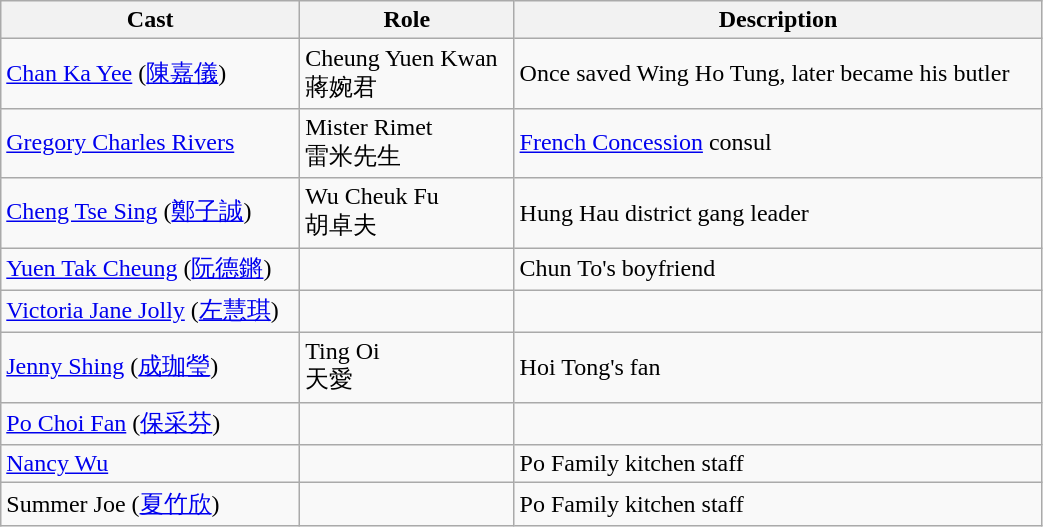<table class="wikitable" width="55%">
<tr>
<th>Cast</th>
<th>Role</th>
<th>Description</th>
</tr>
<tr>
<td><a href='#'>Chan Ka Yee</a> (<a href='#'>陳嘉儀</a>)</td>
<td>Cheung Yuen Kwan<br>蔣婉君</td>
<td>Once saved Wing Ho Tung, later became his butler</td>
</tr>
<tr>
<td><a href='#'>Gregory Charles Rivers</a></td>
<td>Mister Rimet<br>雷米先生</td>
<td><a href='#'>French Concession</a> consul</td>
</tr>
<tr>
<td><a href='#'>Cheng Tse Sing</a> (<a href='#'>鄭子誠</a>)</td>
<td>Wu Cheuk Fu<br>胡卓夫</td>
<td>Hung Hau district gang leader</td>
</tr>
<tr>
<td><a href='#'>Yuen Tak Cheung</a> (<a href='#'>阮德鏘</a>)</td>
<td></td>
<td>Chun To's boyfriend</td>
</tr>
<tr>
<td><a href='#'>Victoria Jane Jolly</a> (<a href='#'>左慧琪</a>)</td>
<td></td>
<td></td>
</tr>
<tr>
<td><a href='#'>Jenny Shing</a> (<a href='#'>成珈瑩</a>)</td>
<td>Ting Oi<br>天愛</td>
<td>Hoi Tong's fan</td>
</tr>
<tr>
<td><a href='#'>Po Choi Fan</a> (<a href='#'>保采芬</a>)</td>
<td></td>
<td></td>
</tr>
<tr>
<td><a href='#'>Nancy Wu</a></td>
<td></td>
<td>Po Family kitchen staff</td>
</tr>
<tr>
<td>Summer Joe (<a href='#'>夏竹欣</a>)</td>
<td></td>
<td>Po Family kitchen staff</td>
</tr>
</table>
